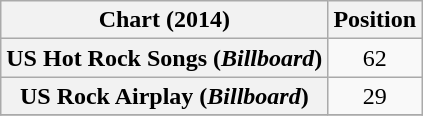<table class="wikitable plainrowheaders sortable">
<tr>
<th>Chart (2014)</th>
<th>Position</th>
</tr>
<tr>
<th scope="row">US Hot Rock Songs (<em>Billboard</em>)</th>
<td style="text-align:center;">62</td>
</tr>
<tr>
<th scope="row">US Rock Airplay (<em>Billboard</em>)</th>
<td style="text-align:center;">29</td>
</tr>
<tr>
</tr>
</table>
